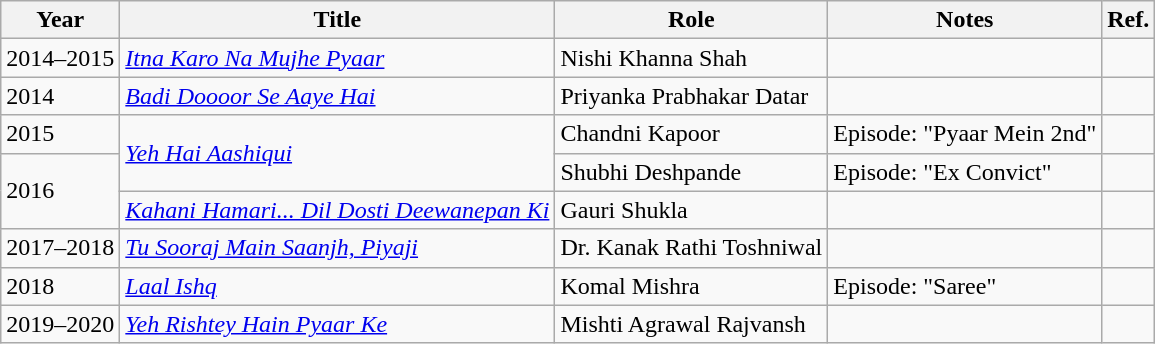<table class="wikitable sortable">
<tr>
<th>Year</th>
<th>Title</th>
<th>Role</th>
<th>Notes</th>
<th class="unsortable">Ref.</th>
</tr>
<tr>
<td>2014–2015</td>
<td><em><a href='#'>Itna Karo Na Mujhe Pyaar</a></em></td>
<td>Nishi Khanna Shah</td>
<td></td>
<td></td>
</tr>
<tr>
<td>2014</td>
<td><em><a href='#'>Badi Doooor Se Aaye Hai</a></em></td>
<td>Priyanka Prabhakar Datar</td>
<td></td>
<td></td>
</tr>
<tr>
<td>2015</td>
<td rowspan="2"><em><a href='#'>Yeh Hai Aashiqui</a></em></td>
<td>Chandni Kapoor</td>
<td>Episode: "Pyaar Mein 2nd"</td>
<td></td>
</tr>
<tr>
<td rowspan="2">2016</td>
<td>Shubhi Deshpande</td>
<td>Episode: "Ex Convict"</td>
<td></td>
</tr>
<tr>
<td><em><a href='#'>Kahani Hamari... Dil Dosti Deewanepan Ki</a></em></td>
<td>Gauri Shukla</td>
<td></td>
<td></td>
</tr>
<tr>
<td>2017–2018</td>
<td><em><a href='#'>Tu Sooraj Main Saanjh, Piyaji</a></em></td>
<td>Dr. Kanak Rathi Toshniwal</td>
<td></td>
<td></td>
</tr>
<tr>
<td>2018</td>
<td><em><a href='#'>Laal Ishq</a></em></td>
<td>Komal Mishra</td>
<td>Episode: "Saree"</td>
<td></td>
</tr>
<tr>
<td>2019–2020</td>
<td><em><a href='#'>Yeh Rishtey Hain Pyaar Ke</a></em></td>
<td>Mishti Agrawal Rajvansh</td>
<td></td>
<td></td>
</tr>
</table>
